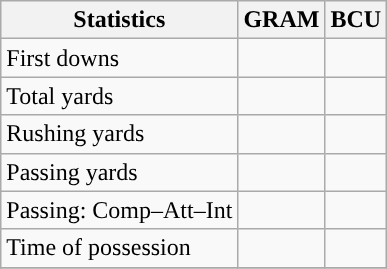<table class="wikitable" style="float: left;">
<tr>
<th>Statistics</th>
<th>GRAM</th>
<th>BCU</th>
</tr>
<tr>
<td>First downs</td>
<td></td>
<td></td>
</tr>
<tr>
<td>Total yards</td>
<td></td>
<td></td>
</tr>
<tr>
<td>Rushing yards</td>
<td></td>
<td></td>
</tr>
<tr>
<td>Passing yards</td>
<td></td>
<td></td>
</tr>
<tr>
<td>Passing: Comp–Att–Int</td>
<td></td>
<td></td>
</tr>
<tr>
<td>Time of possession</td>
<td></td>
<td></td>
</tr>
<tr>
</tr>
</table>
